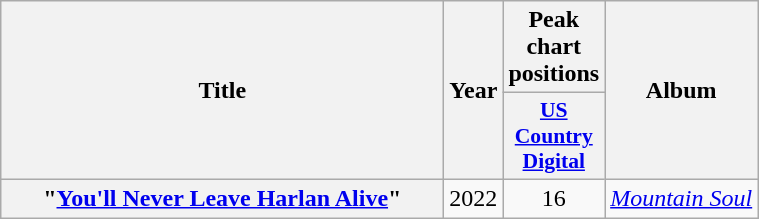<table class="wikitable plainrowheaders" style="text-align:center;" border="1">
<tr>
<th scope="col" rowspan="2" style="width:18em;">Title</th>
<th scope="col" rowspan="2">Year</th>
<th scope="col">Peak chart<br>positions</th>
<th scope="col" rowspan="2">Album</th>
</tr>
<tr>
<th scope="col" style="width:3em;font-size:90%;"><a href='#'>US<br>Country<br>Digital</a><br></th>
</tr>
<tr>
<th scope="row">"<a href='#'>You'll Never Leave Harlan Alive</a>"</th>
<td>2022</td>
<td>16</td>
<td><em><a href='#'>Mountain Soul</a></em></td>
</tr>
</table>
